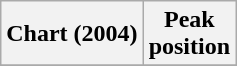<table class="wikitable plainrowheaders" style="text-align:center">
<tr>
<th scope="col">Chart (2004)</th>
<th scope="col">Peak<br>position</th>
</tr>
<tr>
</tr>
</table>
